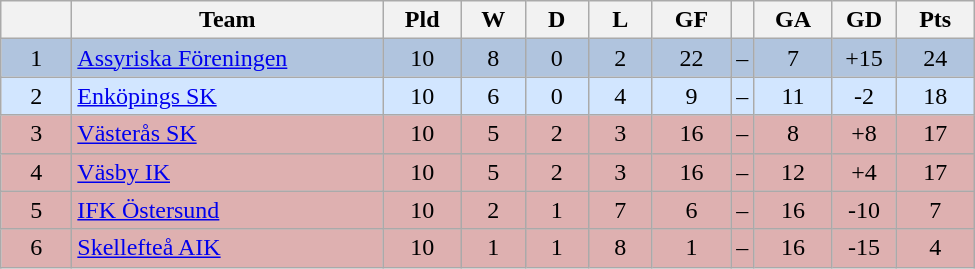<table class="wikitable" style="text-align: center">
<tr>
<th style="width: 40px;"></th>
<th style="width: 200px;">Team</th>
<th style="width: 45px;">Pld</th>
<th style="width: 35px;">W</th>
<th style="width: 35px;">D</th>
<th style="width: 35px;">L</th>
<th style="width: 45px;">GF</th>
<th></th>
<th style="width: 45px;">GA</th>
<th style="width: 35px;">GD</th>
<th style="width: 45px;">Pts</th>
</tr>
<tr style="background: #b0c4de">
<td>1</td>
<td style="text-align: left;"><a href='#'>Assyriska Föreningen</a></td>
<td>10</td>
<td>8</td>
<td>0</td>
<td>2</td>
<td>22</td>
<td>–</td>
<td>7</td>
<td>+15</td>
<td>24</td>
</tr>
<tr style="background: #d2e6ff">
<td>2</td>
<td style="text-align: left;"><a href='#'>Enköpings SK</a></td>
<td>10</td>
<td>6</td>
<td>0</td>
<td>4</td>
<td>9</td>
<td>–</td>
<td>11</td>
<td>-2</td>
<td>18</td>
</tr>
<tr style="background: #deb0b0">
<td>3</td>
<td style="text-align: left;"><a href='#'>Västerås SK</a></td>
<td>10</td>
<td>5</td>
<td>2</td>
<td>3</td>
<td>16</td>
<td>–</td>
<td>8</td>
<td>+8</td>
<td>17</td>
</tr>
<tr style="background: #deb0b0">
<td>4</td>
<td style="text-align: left;"><a href='#'>Väsby IK</a></td>
<td>10</td>
<td>5</td>
<td>2</td>
<td>3</td>
<td>16</td>
<td>–</td>
<td>12</td>
<td>+4</td>
<td>17</td>
</tr>
<tr style="background: #deb0b0">
<td>5</td>
<td style="text-align: left;"><a href='#'>IFK Östersund</a></td>
<td>10</td>
<td>2</td>
<td>1</td>
<td>7</td>
<td>6</td>
<td>–</td>
<td>16</td>
<td>-10</td>
<td>7</td>
</tr>
<tr style="background: #deb0b0">
<td>6</td>
<td style="text-align: left;"><a href='#'>Skellefteå AIK</a></td>
<td>10</td>
<td>1</td>
<td>1</td>
<td>8</td>
<td>1</td>
<td>–</td>
<td>16</td>
<td>-15</td>
<td>4</td>
</tr>
</table>
